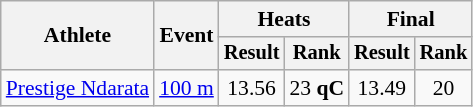<table class="wikitable" style="font-size:90%">
<tr>
<th rowspan=2>Athlete</th>
<th rowspan=2>Event</th>
<th colspan=2>Heats</th>
<th colspan=2>Final</th>
</tr>
<tr style="font-size:95%">
<th>Result</th>
<th>Rank</th>
<th>Result</th>
<th>Rank</th>
</tr>
<tr align=center>
<td align=left><a href='#'>Prestige Ndarata</a></td>
<td align=left><a href='#'>100 m</a></td>
<td>13.56</td>
<td>23 <strong>qC</strong></td>
<td>13.49</td>
<td>20</td>
</tr>
</table>
